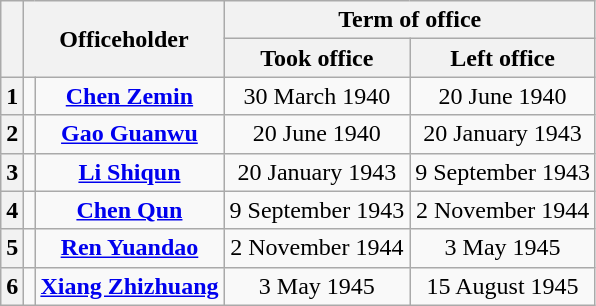<table class="wikitable" style="text-align:center">
<tr>
<th rowspan="2"></th>
<th colspan="2" rowspan="2">Officeholder</th>
<th colspan="2">Term of office</th>
</tr>
<tr>
<th>Took office</th>
<th>Left office</th>
</tr>
<tr>
<th>1</th>
<td></td>
<td><strong><a href='#'>Chen Zemin</a></strong><br></td>
<td>30 March 1940</td>
<td>20 June 1940</td>
</tr>
<tr>
<th>2</th>
<td></td>
<td><strong><a href='#'>Gao Guanwu</a></strong><br></td>
<td>20 June 1940</td>
<td>20 January 1943</td>
</tr>
<tr>
<th>3</th>
<td></td>
<td><strong><a href='#'>Li Shiqun</a></strong><br></td>
<td>20 January 1943</td>
<td>9 September 1943</td>
</tr>
<tr>
<th>4</th>
<td></td>
<td><strong><a href='#'>Chen Qun</a></strong><br></td>
<td>9 September 1943</td>
<td>2 November 1944</td>
</tr>
<tr>
<th>5</th>
<td></td>
<td><strong><a href='#'>Ren Yuandao</a></strong><br></td>
<td>2 November 1944</td>
<td>3 May 1945</td>
</tr>
<tr>
<th>6</th>
<td></td>
<td><strong><a href='#'>Xiang Zhizhuang</a></strong><br></td>
<td>3 May 1945</td>
<td>15 August 1945</td>
</tr>
</table>
